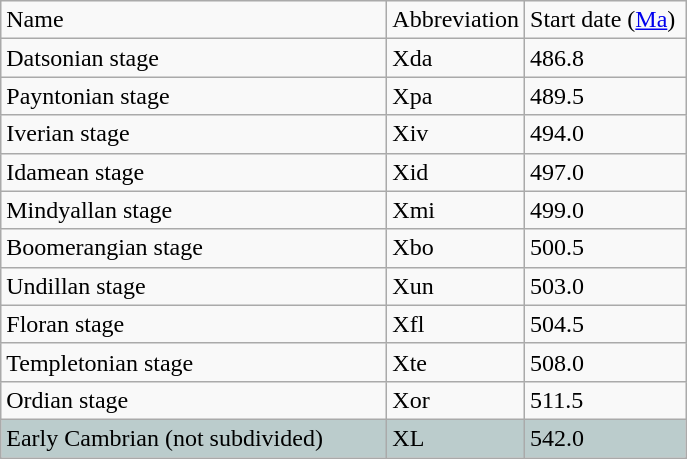<table class="wikitable">
<tr>
<td width="250pt">Name</td>
<td width="50pt">Abbreviation</td>
<td width="100pt">Start date (<a href='#'>Ma</a>)</td>
</tr>
<tr>
<td>Datsonian stage</td>
<td>Xda</td>
<td>486.8</td>
</tr>
<tr>
<td>Payntonian stage</td>
<td>Xpa</td>
<td>489.5</td>
</tr>
<tr>
<td>Iverian stage</td>
<td>Xiv</td>
<td>494.0</td>
</tr>
<tr>
<td>Idamean stage</td>
<td>Xid</td>
<td>497.0</td>
</tr>
<tr>
<td>Mindyallan stage</td>
<td>Xmi</td>
<td>499.0</td>
</tr>
<tr>
<td>Boomerangian stage</td>
<td>Xbo</td>
<td>500.5</td>
</tr>
<tr>
<td>Undillan stage</td>
<td>Xun</td>
<td>503.0</td>
</tr>
<tr>
<td>Floran stage</td>
<td>Xfl</td>
<td>504.5</td>
</tr>
<tr>
<td>Templetonian stage</td>
<td>Xte</td>
<td>508.0</td>
</tr>
<tr>
<td>Ordian stage</td>
<td>Xor</td>
<td>511.5</td>
</tr>
<tr style="background:#bbcccc;">
<td>Early Cambrian (not subdivided)</td>
<td>XL</td>
<td>542.0</td>
</tr>
</table>
